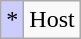<table class="wikitable">
<tr>
<td style="background-color:#ccccff;">*</td>
<td>Host</td>
</tr>
</table>
